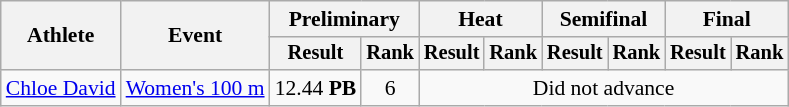<table class="wikitable" style="font-size:90%">
<tr>
<th rowspan="2">Athlete</th>
<th rowspan="2">Event</th>
<th colspan="2">Preliminary</th>
<th colspan="2">Heat</th>
<th colspan="2">Semifinal</th>
<th colspan="2">Final</th>
</tr>
<tr style="font-size:95%">
<th>Result</th>
<th>Rank</th>
<th>Result</th>
<th>Rank</th>
<th>Result</th>
<th>Rank</th>
<th>Result</th>
<th>Rank</th>
</tr>
<tr align=center>
<td align=left><a href='#'>Chloe David</a></td>
<td align=left><a href='#'>Women's 100 m</a></td>
<td>12.44 <strong>PB</strong></td>
<td>6</td>
<td colspan=6>Did not advance</td>
</tr>
</table>
